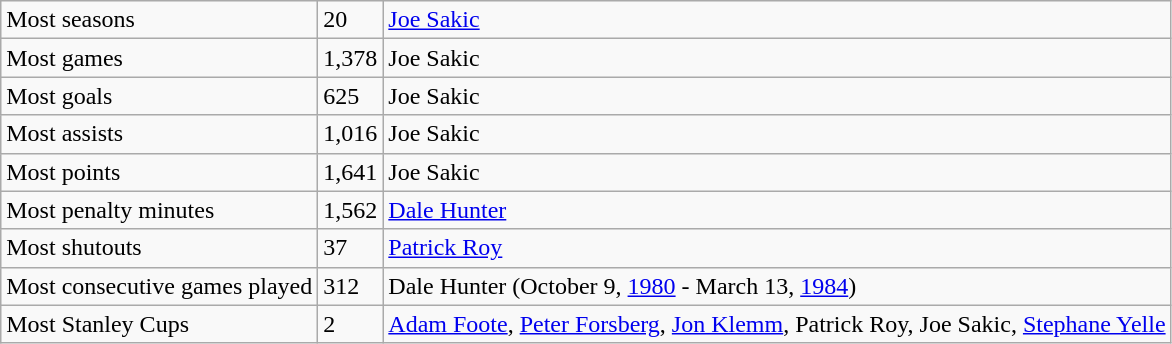<table class="wikitable">
<tr>
<td>Most seasons</td>
<td>20</td>
<td><a href='#'>Joe Sakic</a></td>
</tr>
<tr>
<td>Most games</td>
<td>1,378</td>
<td>Joe Sakic</td>
</tr>
<tr>
<td>Most goals</td>
<td>625</td>
<td>Joe Sakic</td>
</tr>
<tr>
<td>Most assists</td>
<td>1,016</td>
<td>Joe Sakic</td>
</tr>
<tr>
<td>Most points</td>
<td>1,641</td>
<td>Joe Sakic</td>
</tr>
<tr>
<td>Most penalty minutes</td>
<td>1,562</td>
<td><a href='#'>Dale Hunter</a></td>
</tr>
<tr>
<td>Most shutouts</td>
<td>37</td>
<td><a href='#'>Patrick Roy</a></td>
</tr>
<tr>
<td>Most consecutive games played</td>
<td>312</td>
<td>Dale Hunter (October 9, <a href='#'>1980</a> - March 13, <a href='#'>1984</a>)</td>
</tr>
<tr>
<td>Most Stanley Cups</td>
<td>2</td>
<td><a href='#'>Adam Foote</a>, <a href='#'>Peter Forsberg</a>, <a href='#'>Jon Klemm</a>, Patrick Roy, Joe Sakic, <a href='#'>Stephane Yelle</a></td>
</tr>
</table>
